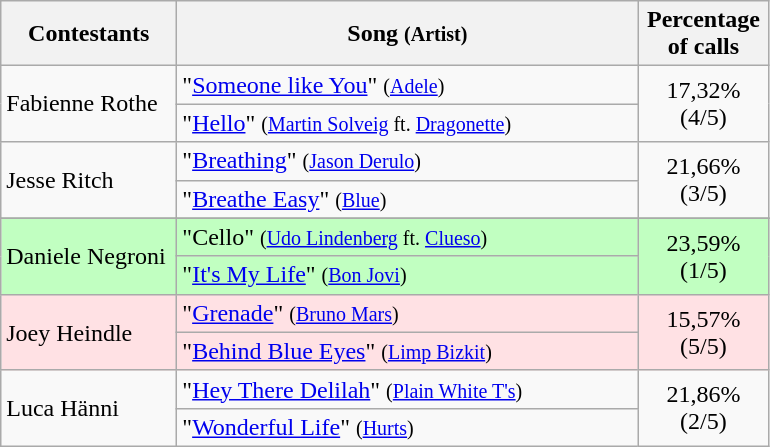<table class="wikitable">
<tr ">
<th style="width:110px;">Contestants</th>
<th style="width:300px;">Song <small>(Artist)</small></th>
<th style="width:80px;">Percentage of calls</th>
</tr>
<tr>
<td align="left" rowspan=2>Fabienne Rothe</td>
<td align="left">"<a href='#'>Someone like You</a>" <small>(<a href='#'>Adele</a>)</small></td>
<td style="text-align:center;" rowspan=2>17,32% (4/5)</td>
</tr>
<tr>
<td align="left">"<a href='#'>Hello</a>" <small>(<a href='#'>Martin Solveig</a> ft. <a href='#'>Dragonette</a>)</small></td>
</tr>
<tr>
<td align="left" rowspan=2>Jesse Ritch</td>
<td align="left">"<a href='#'>Breathing</a>" <small>(<a href='#'>Jason Derulo</a>)</small></td>
<td style="text-align:center;" rowspan=2>21,66% (3/5)</td>
</tr>
<tr>
<td align="left">"<a href='#'>Breathe Easy</a>" <small>(<a href='#'>Blue</a>)</small></td>
</tr>
<tr>
</tr>
<tr style="background:#c1ffc1;">
<td align="left" rowspan=2>Daniele Negroni</td>
<td align="left">"Cello" <small>(<a href='#'>Udo Lindenberg</a> ft. <a href='#'>Clueso</a>)</small></td>
<td style="text-align:center;" rowspan=2>23,59% (1/5)</td>
</tr>
<tr style="background:#c1ffc1;">
<td align="left">"<a href='#'>It's My Life</a>" <small>(<a href='#'>Bon Jovi</a>)</small></td>
</tr>
<tr bgcolor="#FFE1E4">
<td align="left" rowspan=2>Joey Heindle</td>
<td align="left">"<a href='#'>Grenade</a>" <small>(<a href='#'>Bruno Mars</a>)</small></td>
<td style="text-align:center;" rowspan=2>15,57% (5/5)</td>
</tr>
<tr bgcolor="#FFE1E4">
<td align="left">"<a href='#'>Behind Blue Eyes</a>" <small>(<a href='#'>Limp Bizkit</a>)</small></td>
</tr>
<tr>
<td align="left" rowspan=2>Luca Hänni</td>
<td align="left">"<a href='#'>Hey There Delilah</a>" <small>(<a href='#'>Plain White T's</a>)</small></td>
<td style="text-align:center;" rowspan=2>21,86% (2/5)</td>
</tr>
<tr>
<td align="left">"<a href='#'>Wonderful Life</a>" <small>(<a href='#'>Hurts</a>)</small></td>
</tr>
</table>
